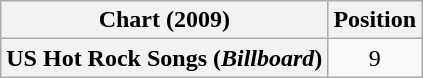<table class="wikitable sortable plainrowheaders" style="text-align:center">
<tr>
<th scope="col">Chart (2009)</th>
<th scope="col">Position</th>
</tr>
<tr>
<th scope="row">US Hot Rock Songs (<em>Billboard</em>)</th>
<td>9</td>
</tr>
</table>
